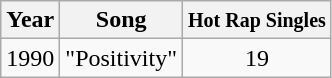<table class="wikitable">
<tr>
<th>Year</th>
<th>Song</th>
<th><small> Hot Rap Singles</small></th>
</tr>
<tr>
<td>1990</td>
<td>"Positivity"</td>
<td align="center">19</td>
</tr>
</table>
